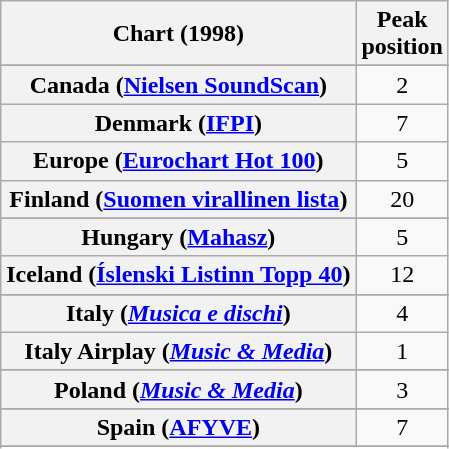<table class="wikitable sortable plainrowheaders" style="text-align:center">
<tr>
<th>Chart (1998)</th>
<th>Peak<br>position</th>
</tr>
<tr>
</tr>
<tr>
</tr>
<tr>
</tr>
<tr>
</tr>
<tr>
</tr>
<tr>
</tr>
<tr>
<th scope="row">Canada (<a href='#'>Nielsen SoundScan</a>)</th>
<td>2</td>
</tr>
<tr>
<th scope="row">Denmark (<a href='#'>IFPI</a>)</th>
<td>7</td>
</tr>
<tr>
<th scope="row">Europe (<a href='#'>Eurochart Hot 100</a>)</th>
<td>5</td>
</tr>
<tr>
<th scope="row">Finland (<a href='#'>Suomen virallinen lista</a>)</th>
<td>20</td>
</tr>
<tr>
</tr>
<tr>
</tr>
<tr>
<th scope="row">Hungary (<a href='#'>Mahasz</a>)</th>
<td>5</td>
</tr>
<tr>
<th scope="row">Iceland (<a href='#'>Íslenski Listinn Topp 40</a>)</th>
<td>12</td>
</tr>
<tr>
</tr>
<tr>
<th scope="row">Italy (<em><a href='#'>Musica e dischi</a></em>)</th>
<td>4</td>
</tr>
<tr>
<th scope="row">Italy Airplay (<em><a href='#'>Music & Media</a></em>)</th>
<td>1</td>
</tr>
<tr>
</tr>
<tr>
</tr>
<tr>
</tr>
<tr>
</tr>
<tr>
<th scope="row">Poland (<em><a href='#'>Music & Media</a></em>)</th>
<td>3</td>
</tr>
<tr>
</tr>
<tr>
<th scope="row">Spain (<a href='#'>AFYVE</a>)</th>
<td>7</td>
</tr>
<tr>
</tr>
<tr>
</tr>
<tr>
</tr>
<tr>
</tr>
<tr>
</tr>
<tr>
</tr>
<tr>
</tr>
<tr>
</tr>
<tr>
</tr>
</table>
